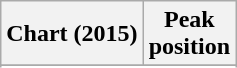<table class="wikitable sortable">
<tr>
<th scope="col">Chart (2015)</th>
<th scope="col">Peak<br>position</th>
</tr>
<tr>
</tr>
<tr>
</tr>
<tr>
</tr>
<tr>
</tr>
</table>
